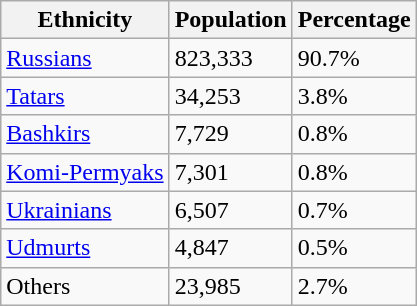<table class="wikitable">
<tr>
<th>Ethnicity</th>
<th>Population</th>
<th>Percentage</th>
</tr>
<tr>
<td><a href='#'>Russians</a></td>
<td>823,333</td>
<td>90.7%</td>
</tr>
<tr>
<td><a href='#'>Tatars</a></td>
<td>34,253</td>
<td>3.8%</td>
</tr>
<tr>
<td><a href='#'>Bashkirs</a></td>
<td>7,729</td>
<td>0.8%</td>
</tr>
<tr>
<td><a href='#'>Komi-Permyaks</a></td>
<td>7,301</td>
<td>0.8%</td>
</tr>
<tr>
<td><a href='#'>Ukrainians</a></td>
<td>6,507</td>
<td>0.7%</td>
</tr>
<tr>
<td><a href='#'>Udmurts</a></td>
<td>4,847</td>
<td>0.5%</td>
</tr>
<tr>
<td>Others</td>
<td>23,985</td>
<td>2.7%</td>
</tr>
</table>
